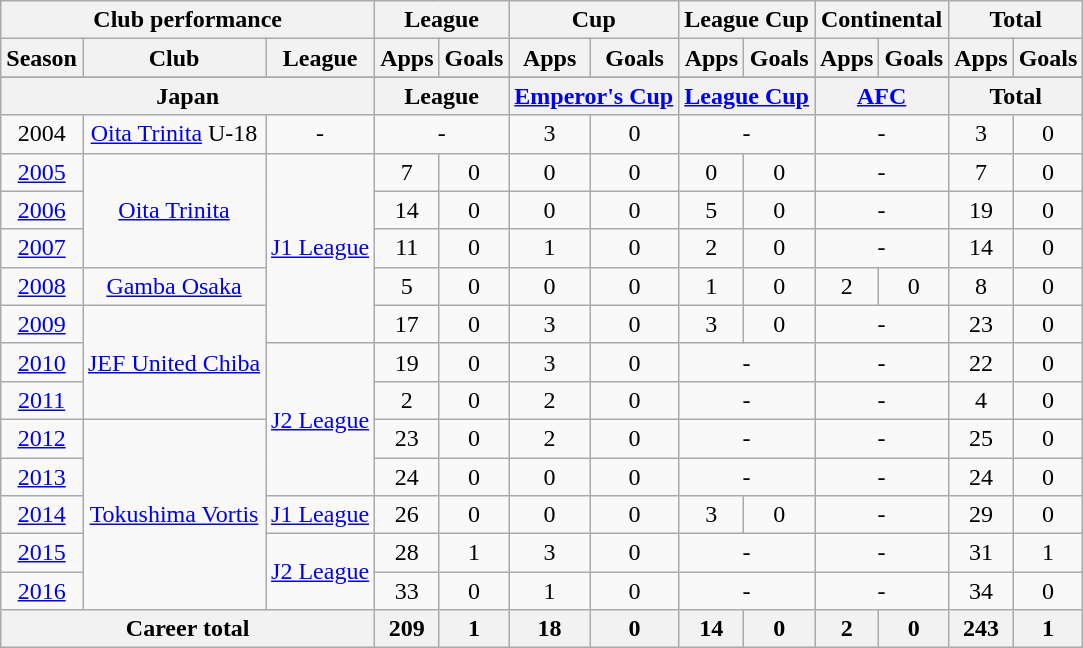<table class="wikitable" style="text-align:center">
<tr>
<th colspan=3>Club performance</th>
<th colspan=2>League</th>
<th colspan=2>Cup</th>
<th colspan=2>League Cup</th>
<th colspan=2>Continental</th>
<th colspan=2>Total</th>
</tr>
<tr>
<th>Season</th>
<th>Club</th>
<th>League</th>
<th>Apps</th>
<th>Goals</th>
<th>Apps</th>
<th>Goals</th>
<th>Apps</th>
<th>Goals</th>
<th>Apps</th>
<th>Goals</th>
<th>Apps</th>
<th>Goals</th>
</tr>
<tr>
</tr>
<tr>
<th colspan=3>Japan</th>
<th colspan=2>League</th>
<th colspan=2><a href='#'>Emperor's Cup</a></th>
<th colspan=2><a href='#'>League Cup</a></th>
<th colspan=2><a href='#'>AFC</a></th>
<th colspan=2>Total</th>
</tr>
<tr>
<td>2004</td>
<td rowspan="1"><a href='#'>Oita Trinita</a> U-18</td>
<td>-</td>
<td colspan="2">-</td>
<td>3</td>
<td>0</td>
<td colspan="2">-</td>
<td colspan="2">-</td>
<td>3</td>
<td>0</td>
</tr>
<tr>
<td><a href='#'>2005</a></td>
<td rowspan="3"><a href='#'>Oita Trinita</a></td>
<td rowspan="5"><a href='#'>J1 League</a></td>
<td>7</td>
<td>0</td>
<td>0</td>
<td>0</td>
<td>0</td>
<td>0</td>
<td colspan="2">-</td>
<td>7</td>
<td>0</td>
</tr>
<tr>
<td><a href='#'>2006</a></td>
<td>14</td>
<td>0</td>
<td>0</td>
<td>0</td>
<td>5</td>
<td>0</td>
<td colspan="2">-</td>
<td>19</td>
<td>0</td>
</tr>
<tr>
<td><a href='#'>2007</a></td>
<td>11</td>
<td>0</td>
<td>1</td>
<td>0</td>
<td>2</td>
<td>0</td>
<td colspan="2">-</td>
<td>14</td>
<td>0</td>
</tr>
<tr>
<td><a href='#'>2008</a></td>
<td><a href='#'>Gamba Osaka</a></td>
<td>5</td>
<td>0</td>
<td>0</td>
<td>0</td>
<td>1</td>
<td>0</td>
<td>2</td>
<td>0</td>
<td>8</td>
<td>0</td>
</tr>
<tr>
<td><a href='#'>2009</a></td>
<td rowspan="3"><a href='#'>JEF United Chiba</a></td>
<td>17</td>
<td>0</td>
<td>3</td>
<td>0</td>
<td>3</td>
<td>0</td>
<td colspan="2">-</td>
<td>23</td>
<td>0</td>
</tr>
<tr>
<td><a href='#'>2010</a></td>
<td rowspan="4"><a href='#'>J2 League</a></td>
<td>19</td>
<td>0</td>
<td>3</td>
<td>0</td>
<td colspan="2">-</td>
<td colspan="2">-</td>
<td>22</td>
<td>0</td>
</tr>
<tr>
<td><a href='#'>2011</a></td>
<td>2</td>
<td>0</td>
<td>2</td>
<td>0</td>
<td colspan="2">-</td>
<td colspan="2">-</td>
<td>4</td>
<td>0</td>
</tr>
<tr>
<td><a href='#'>2012</a></td>
<td rowspan="5"><a href='#'>Tokushima Vortis</a></td>
<td>23</td>
<td>0</td>
<td>2</td>
<td>0</td>
<td colspan="2">-</td>
<td colspan="2">-</td>
<td>25</td>
<td>0</td>
</tr>
<tr>
<td><a href='#'>2013</a></td>
<td>24</td>
<td>0</td>
<td>0</td>
<td>0</td>
<td colspan="2">-</td>
<td colspan="2">-</td>
<td>24</td>
<td>0</td>
</tr>
<tr>
<td><a href='#'>2014</a></td>
<td><a href='#'>J1 League</a></td>
<td>26</td>
<td>0</td>
<td>0</td>
<td>0</td>
<td>3</td>
<td>0</td>
<td colspan="2">-</td>
<td>29</td>
<td>0</td>
</tr>
<tr>
<td><a href='#'>2015</a></td>
<td rowspan="2"><a href='#'>J2 League</a></td>
<td>28</td>
<td>1</td>
<td>3</td>
<td>0</td>
<td colspan="2">-</td>
<td colspan="2">-</td>
<td>31</td>
<td>1</td>
</tr>
<tr>
<td><a href='#'>2016</a></td>
<td>33</td>
<td>0</td>
<td>1</td>
<td>0</td>
<td colspan="2">-</td>
<td colspan="2">-</td>
<td>34</td>
<td>0</td>
</tr>
<tr>
<th colspan=3>Career total</th>
<th>209</th>
<th>1</th>
<th>18</th>
<th>0</th>
<th>14</th>
<th>0</th>
<th>2</th>
<th>0</th>
<th>243</th>
<th>1</th>
</tr>
</table>
